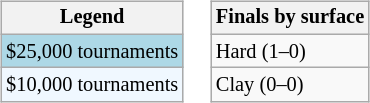<table>
<tr valign=top>
<td><br><table class=wikitable style="font-size:85%">
<tr>
<th>Legend</th>
</tr>
<tr style="background:lightblue;">
<td>$25,000 tournaments</td>
</tr>
<tr style="background:#f0f8ff;">
<td>$10,000 tournaments</td>
</tr>
</table>
</td>
<td><br><table class=wikitable style="font-size:85%">
<tr>
<th>Finals by surface</th>
</tr>
<tr>
<td>Hard (1–0)</td>
</tr>
<tr>
<td>Clay (0–0)</td>
</tr>
</table>
</td>
</tr>
</table>
